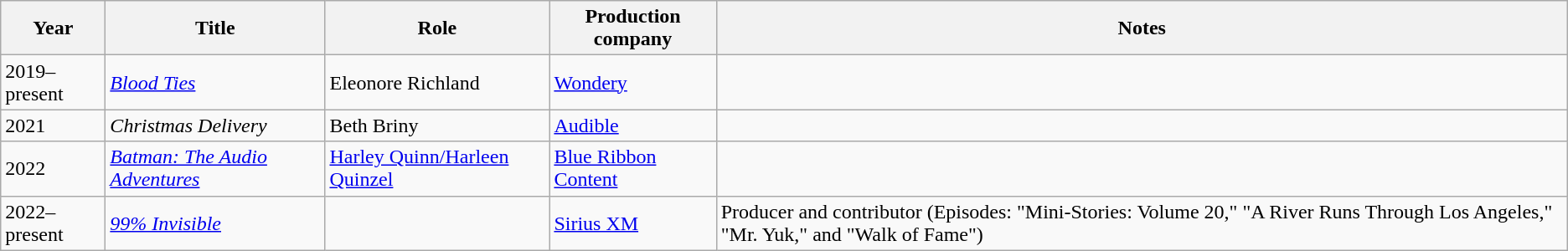<table class="wikitable">
<tr>
<th>Year</th>
<th>Title</th>
<th>Role</th>
<th>Production company</th>
<th>Notes</th>
</tr>
<tr>
<td>2019–present</td>
<td><em><a href='#'>Blood Ties</a></em></td>
<td>Eleonore Richland</td>
<td><a href='#'>Wondery</a></td>
<td></td>
</tr>
<tr>
<td>2021</td>
<td><em>Christmas Delivery</em></td>
<td>Beth Briny</td>
<td><a href='#'>Audible</a></td>
<td></td>
</tr>
<tr>
<td>2022</td>
<td><em><a href='#'>Batman: The Audio Adventures</a></em></td>
<td><a href='#'>Harley Quinn/Harleen Quinzel</a></td>
<td><a href='#'>Blue Ribbon Content</a></td>
<td></td>
</tr>
<tr>
<td>2022–present</td>
<td><em><a href='#'>99% Invisible</a></em></td>
<td></td>
<td><a href='#'>Sirius XM</a></td>
<td>Producer and contributor (Episodes: "Mini-Stories: Volume 20," "A River Runs Through Los Angeles," "Mr. Yuk," and "Walk of Fame")</td>
</tr>
</table>
